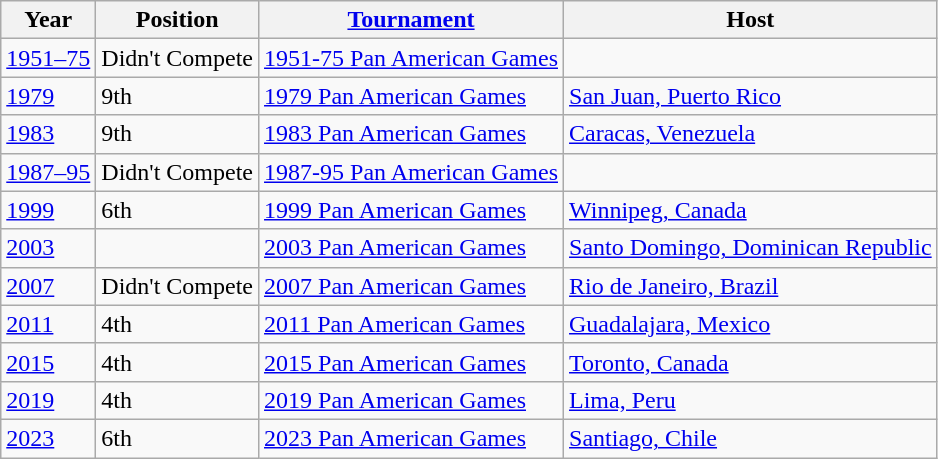<table class="wikitable">
<tr>
<th>Year</th>
<th>Position</th>
<th><a href='#'>Tournament</a></th>
<th>Host</th>
</tr>
<tr>
<td><a href='#'>1951–75</a></td>
<td>Didn't Compete</td>
<td><a href='#'>1951-75 Pan American Games</a></td>
<td></td>
</tr>
<tr>
<td><a href='#'>1979</a></td>
<td>9th</td>
<td><a href='#'>1979 Pan American Games</a></td>
<td><a href='#'>San Juan, Puerto Rico</a></td>
</tr>
<tr>
<td><a href='#'>1983</a></td>
<td>9th</td>
<td><a href='#'>1983 Pan American Games</a></td>
<td><a href='#'>Caracas, Venezuela</a></td>
</tr>
<tr>
<td><a href='#'>1987–95</a></td>
<td>Didn't Compete</td>
<td><a href='#'>1987-95 Pan American Games</a></td>
<td></td>
</tr>
<tr>
<td><a href='#'>1999</a></td>
<td>6th</td>
<td><a href='#'>1999 Pan American Games</a></td>
<td><a href='#'>Winnipeg, Canada</a></td>
</tr>
<tr>
<td><a href='#'>2003</a></td>
<td></td>
<td><a href='#'>2003 Pan American Games</a></td>
<td><a href='#'>Santo Domingo, Dominican Republic</a></td>
</tr>
<tr>
<td><a href='#'>2007</a></td>
<td>Didn't Compete</td>
<td><a href='#'>2007 Pan American Games</a></td>
<td><a href='#'>Rio de Janeiro, Brazil</a></td>
</tr>
<tr>
<td><a href='#'>2011</a></td>
<td>4th</td>
<td><a href='#'>2011 Pan American Games</a></td>
<td><a href='#'>Guadalajara, Mexico</a></td>
</tr>
<tr>
<td><a href='#'>2015</a></td>
<td>4th</td>
<td><a href='#'>2015 Pan American Games</a></td>
<td><a href='#'>Toronto, Canada</a></td>
</tr>
<tr>
<td><a href='#'>2019</a></td>
<td>4th</td>
<td><a href='#'>2019 Pan American Games</a></td>
<td><a href='#'>Lima, Peru</a></td>
</tr>
<tr>
<td><a href='#'>2023</a></td>
<td>6th</td>
<td><a href='#'>2023 Pan American Games</a></td>
<td><a href='#'>Santiago, Chile</a></td>
</tr>
</table>
